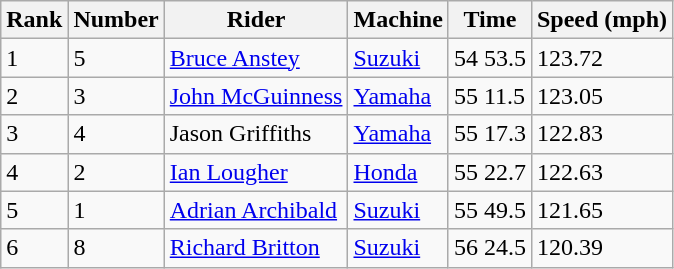<table class="wikitable">
<tr>
<th>Rank</th>
<th>Number</th>
<th>Rider</th>
<th>Machine</th>
<th>Time</th>
<th>Speed (mph)</th>
</tr>
<tr>
<td>1</td>
<td>5</td>
<td> <a href='#'>Bruce Anstey</a></td>
<td><a href='#'>Suzuki</a></td>
<td>54 53.5</td>
<td>123.72</td>
</tr>
<tr>
<td>2</td>
<td>3</td>
<td> <a href='#'>John McGuinness</a></td>
<td><a href='#'>Yamaha</a></td>
<td>55 11.5</td>
<td>123.05</td>
</tr>
<tr>
<td>3</td>
<td>4</td>
<td> Jason Griffiths</td>
<td><a href='#'>Yamaha</a></td>
<td>55 17.3</td>
<td>122.83</td>
</tr>
<tr>
<td>4</td>
<td>2</td>
<td> <a href='#'>Ian Lougher</a></td>
<td><a href='#'>Honda</a></td>
<td>55 22.7</td>
<td>122.63</td>
</tr>
<tr>
<td>5</td>
<td>1</td>
<td> <a href='#'>Adrian Archibald</a></td>
<td><a href='#'>Suzuki</a></td>
<td>55 49.5</td>
<td>121.65</td>
</tr>
<tr>
<td>6</td>
<td>8</td>
<td> <a href='#'>Richard Britton</a></td>
<td><a href='#'>Suzuki</a></td>
<td>56 24.5</td>
<td>120.39</td>
</tr>
</table>
